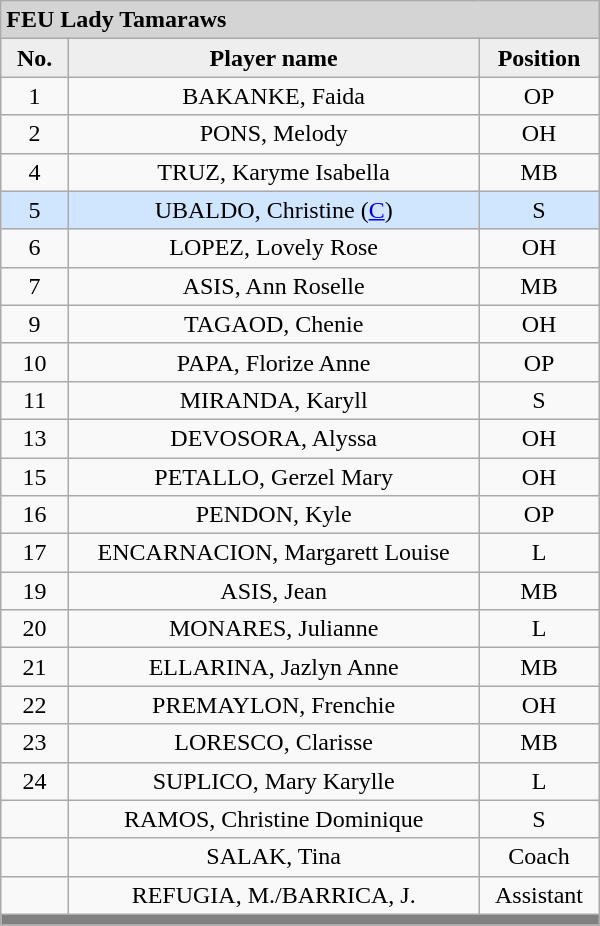<table class='wikitable mw-collapsible mw-collapsed' style='text-align: center; font-size: 100%; width: 400px; border: none;'>
<tr>
<th style="background:#D4D4D4; text-align:left;" colspan=3> FEU Lady Tamaraws</th>
</tr>
<tr style="background:#EEEEEE; font-weight:bold;">
<td width=5%>No.</td>
<td width=40%>Player name</td>
<td width=5%>Position</td>
</tr>
<tr>
<td>1</td>
<td>BAKANKE, Faida</td>
<td>OP</td>
</tr>
<tr>
<td>2</td>
<td>PONS, Melody</td>
<td>OH</td>
</tr>
<tr>
<td>4</td>
<td>TRUZ, Karyme Isabella</td>
<td>MB</td>
</tr>
<tr style="background: #D0E6FF">
<td>5</td>
<td>UBALDO, Christine (<a href='#'>C</a>)</td>
<td>S</td>
</tr>
<tr>
<td>6</td>
<td>LOPEZ, Lovely Rose</td>
<td>OH</td>
</tr>
<tr>
<td>7</td>
<td>ASIS, Ann Roselle</td>
<td>MB</td>
</tr>
<tr>
<td>9</td>
<td>TAGAOD, Chenie</td>
<td>OH</td>
</tr>
<tr>
<td>10</td>
<td>PAPA, Florize Anne</td>
<td>OP</td>
</tr>
<tr>
<td>11</td>
<td>MIRANDA, Karyll</td>
<td>S</td>
</tr>
<tr>
<td>13</td>
<td>DEVOSORA, Alyssa</td>
<td>OH</td>
</tr>
<tr>
<td>15</td>
<td>PETALLO, Gerzel Mary</td>
<td>OH</td>
</tr>
<tr>
<td>16</td>
<td>PENDON, Kyle</td>
<td>OP</td>
</tr>
<tr>
<td>17</td>
<td>ENCARNACION, Margarett Louise</td>
<td>L</td>
</tr>
<tr>
<td>19</td>
<td>ASIS, Jean</td>
<td>MB</td>
</tr>
<tr>
<td>20</td>
<td>MONARES, Julianne</td>
<td>L</td>
</tr>
<tr>
<td>21</td>
<td>ELLARINA, Jazlyn Anne</td>
<td>MB</td>
</tr>
<tr>
<td>22</td>
<td>PREMAYLON, Frenchie</td>
<td>OH</td>
</tr>
<tr>
<td>23</td>
<td>LORESCO, Clarisse</td>
<td>MB</td>
</tr>
<tr>
<td>24</td>
<td>SUPLICO, Mary Karylle</td>
<td>L</td>
</tr>
<tr>
<td></td>
<td>RAMOS, Christine Dominique</td>
<td>S</td>
</tr>
<tr>
<td></td>
<td>SALAK, Tina</td>
<td>Coach</td>
</tr>
<tr>
<td></td>
<td>REFUGIA, M./BARRICA, J.</td>
<td>Assistant</td>
</tr>
<tr>
<th style='background: grey;' colspan=3></th>
</tr>
</table>
